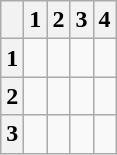<table class="wikitable" style="font-size:100%;text-align:center;">
<tr>
<th></th>
<th>1</th>
<th>2</th>
<th>3</th>
<th>4</th>
</tr>
<tr>
<th>1</th>
<td><br></td>
<td><br>
</td>
<td></td>
<td></td>
</tr>
<tr>
<th>2</th>
<td></td>
<td></td>
<td><br>
</td>
<td><br></td>
</tr>
<tr>
<th>3</th>
<td></td>
<td></td>
<td></td>
<td></td>
</tr>
</table>
